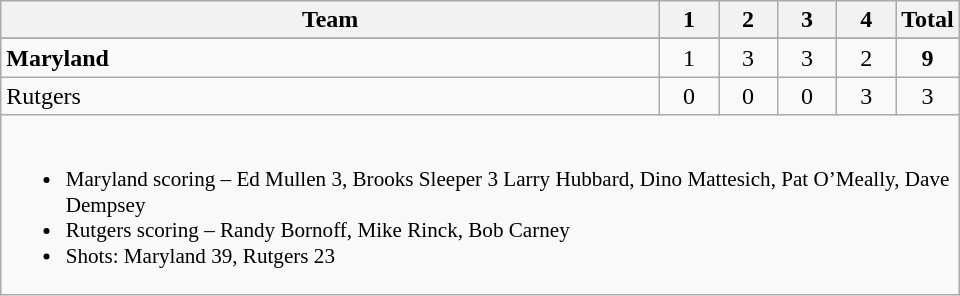<table class="wikitable" style="text-align:center; max-width:40em">
<tr>
<th>Team</th>
<th style="width:2em">1</th>
<th style="width:2em">2</th>
<th style="width:2em">3</th>
<th style="width:2em">4</th>
<th style="width:2em">Total</th>
</tr>
<tr>
</tr>
<tr>
<td style="text-align:left"><strong>Maryland</strong></td>
<td>1</td>
<td>3</td>
<td>3</td>
<td>2</td>
<td><strong>9</strong></td>
</tr>
<tr>
<td style="text-align:left">Rutgers</td>
<td>0</td>
<td>0</td>
<td>0</td>
<td>3</td>
<td>3</td>
</tr>
<tr>
<td colspan=6 style="text-align:left; font-size:88%;"><br><ul><li>Maryland scoring – Ed Mullen 3, Brooks Sleeper 3 Larry Hubbard, Dino Mattesich, Pat O’Meally, Dave Dempsey</li><li>Rutgers scoring – Randy Bornoff, Mike Rinck, Bob Carney</li><li>Shots: Maryland 39, Rutgers 23</li></ul></td>
</tr>
</table>
